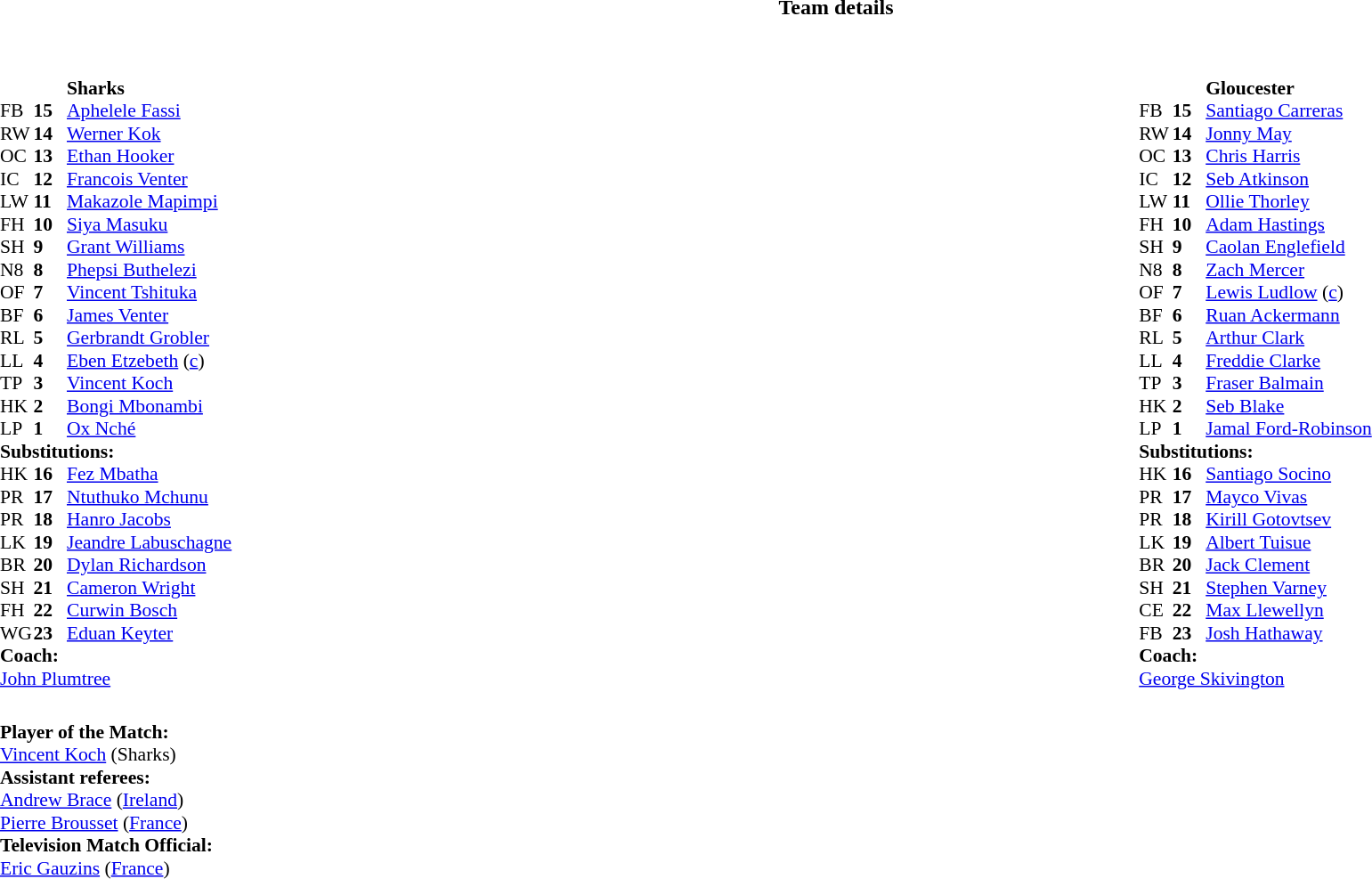<table border="0" style="width:100%;" class="collapsible collapsed">
<tr>
<th>Team details</th>
</tr>
<tr>
<td><br><table width="100%">
<tr>
<td style="vertical-align:top; width:50%"><br><table style="font-size: 90%" cellspacing="0" cellpadding="0">
<tr>
<th width="25"></th>
<th width="25"></th>
</tr>
<tr>
<th width="25"></th>
<th width="25"></th>
</tr>
<tr>
<td></td>
<td></td>
<td><strong>Sharks</strong></td>
</tr>
<tr>
<td>FB</td>
<td><strong>15</strong></td>
<td> <a href='#'>Aphelele Fassi</a></td>
<td></td>
<td></td>
</tr>
<tr>
<td>RW</td>
<td><strong>14</strong></td>
<td> <a href='#'>Werner Kok</a></td>
<td></td>
<td></td>
</tr>
<tr>
<td>OC</td>
<td><strong>13</strong></td>
<td> <a href='#'>Ethan Hooker</a></td>
<td></td>
<td></td>
</tr>
<tr>
<td>IC</td>
<td><strong>12</strong></td>
<td> <a href='#'>Francois Venter</a></td>
<td></td>
<td></td>
</tr>
<tr>
<td>LW</td>
<td><strong>11</strong></td>
<td> <a href='#'>Makazole Mapimpi</a></td>
<td></td>
<td></td>
</tr>
<tr>
<td>FH</td>
<td><strong>10</strong></td>
<td> <a href='#'>Siya Masuku</a></td>
<td></td>
<td></td>
</tr>
<tr>
<td>SH</td>
<td><strong>9</strong></td>
<td> <a href='#'>Grant Williams</a></td>
<td></td>
<td></td>
</tr>
<tr>
<td>N8</td>
<td><strong>8</strong></td>
<td> <a href='#'>Phepsi Buthelezi</a></td>
<td></td>
<td></td>
</tr>
<tr>
<td>OF</td>
<td><strong>7</strong></td>
<td> <a href='#'>Vincent Tshituka</a></td>
<td></td>
<td></td>
</tr>
<tr>
<td>BF</td>
<td><strong>6</strong></td>
<td> <a href='#'>James Venter</a></td>
<td></td>
<td></td>
</tr>
<tr>
<td>RL</td>
<td><strong>5</strong></td>
<td> <a href='#'>Gerbrandt Grobler</a></td>
<td></td>
<td></td>
</tr>
<tr>
<td>LL</td>
<td><strong>4</strong></td>
<td> <a href='#'>Eben Etzebeth</a> (<a href='#'>c</a>)</td>
<td></td>
<td></td>
</tr>
<tr>
<td>TP</td>
<td><strong>3</strong></td>
<td> <a href='#'>Vincent Koch</a></td>
<td></td>
<td></td>
</tr>
<tr>
<td>HK</td>
<td><strong>2</strong></td>
<td> <a href='#'>Bongi Mbonambi</a></td>
<td></td>
<td></td>
</tr>
<tr>
<td>LP</td>
<td><strong>1</strong></td>
<td> <a href='#'>Ox Nché</a></td>
<td></td>
<td></td>
</tr>
<tr>
<td colspan=3><strong>Substitutions:</strong></td>
</tr>
<tr>
<td>HK</td>
<td><strong>16</strong></td>
<td> <a href='#'>Fez Mbatha</a></td>
<td></td>
<td></td>
</tr>
<tr>
<td>PR</td>
<td><strong>17</strong></td>
<td> <a href='#'>Ntuthuko Mchunu</a></td>
<td></td>
<td></td>
</tr>
<tr>
<td>PR</td>
<td><strong>18</strong></td>
<td> <a href='#'>Hanro Jacobs</a></td>
<td></td>
<td></td>
</tr>
<tr>
<td>LK</td>
<td><strong>19</strong></td>
<td> <a href='#'>Jeandre Labuschagne</a></td>
<td></td>
<td></td>
</tr>
<tr>
<td>BR</td>
<td><strong>20</strong></td>
<td> <a href='#'>Dylan Richardson</a></td>
<td></td>
<td></td>
</tr>
<tr>
<td>SH</td>
<td><strong>21</strong></td>
<td> <a href='#'>Cameron Wright</a></td>
<td></td>
<td></td>
</tr>
<tr>
<td>FH</td>
<td><strong>22</strong></td>
<td> <a href='#'>Curwin Bosch</a></td>
<td></td>
<td></td>
</tr>
<tr>
<td>WG</td>
<td><strong>23</strong></td>
<td> <a href='#'>Eduan Keyter</a></td>
<td></td>
<td></td>
</tr>
<tr>
<td colspan=3><strong>Coach:</strong></td>
</tr>
<tr>
<td colspan="4"> <a href='#'>John Plumtree</a></td>
</tr>
<tr>
</tr>
</table>
</td>
<td style="vertical-align:top; width:50%"><br><table style="font-size: 90%" cellspacing="0" cellpadding="0"  align="center">
<tr>
<th width="25"></th>
<th width="25"></th>
</tr>
<tr>
<td></td>
<td></td>
<td><strong>Gloucester</strong></td>
</tr>
<tr>
<td>FB</td>
<td><strong>15</strong></td>
<td> <a href='#'>Santiago Carreras</a></td>
<td></td>
<td></td>
</tr>
<tr>
<td>RW</td>
<td><strong>14</strong></td>
<td> <a href='#'>Jonny May</a></td>
<td></td>
<td></td>
</tr>
<tr>
<td>OC</td>
<td><strong>13</strong></td>
<td> <a href='#'>Chris Harris</a></td>
<td></td>
<td></td>
</tr>
<tr>
<td>IC</td>
<td><strong>12</strong></td>
<td> <a href='#'>Seb Atkinson</a></td>
<td></td>
<td></td>
</tr>
<tr>
<td>LW</td>
<td><strong>11</strong></td>
<td> <a href='#'>Ollie Thorley</a></td>
<td></td>
<td></td>
</tr>
<tr>
<td>FH</td>
<td><strong>10</strong></td>
<td> <a href='#'>Adam Hastings</a></td>
<td></td>
<td></td>
</tr>
<tr>
<td>SH</td>
<td><strong>9</strong></td>
<td> <a href='#'>Caolan Englefield</a></td>
<td></td>
<td></td>
</tr>
<tr>
<td>N8</td>
<td><strong>8</strong></td>
<td> <a href='#'>Zach Mercer</a></td>
<td></td>
<td></td>
</tr>
<tr>
<td>OF</td>
<td><strong>7</strong></td>
<td> <a href='#'>Lewis Ludlow</a> (<a href='#'>c</a>)</td>
<td></td>
<td></td>
</tr>
<tr>
<td>BF</td>
<td><strong>6</strong></td>
<td> <a href='#'>Ruan Ackermann</a></td>
<td></td>
<td></td>
</tr>
<tr>
<td>RL</td>
<td><strong>5</strong></td>
<td> <a href='#'>Arthur Clark</a></td>
<td></td>
<td></td>
</tr>
<tr>
<td>LL</td>
<td><strong>4</strong></td>
<td> <a href='#'>Freddie Clarke</a></td>
<td></td>
<td></td>
</tr>
<tr>
<td>TP</td>
<td><strong>3</strong></td>
<td> <a href='#'>Fraser Balmain</a></td>
<td></td>
<td></td>
</tr>
<tr>
<td>HK</td>
<td><strong>2</strong></td>
<td> <a href='#'>Seb Blake</a></td>
<td></td>
<td></td>
</tr>
<tr>
<td>LP</td>
<td><strong>1</strong></td>
<td> <a href='#'>Jamal Ford-Robinson</a></td>
<td></td>
<td></td>
</tr>
<tr>
<td colspan=3><strong>Substitutions:</strong></td>
</tr>
<tr>
<td>HK</td>
<td><strong>16</strong></td>
<td> <a href='#'>Santiago Socino</a></td>
<td></td>
<td></td>
</tr>
<tr>
<td>PR</td>
<td><strong>17</strong></td>
<td> <a href='#'>Mayco Vivas</a></td>
<td></td>
<td></td>
</tr>
<tr>
<td>PR</td>
<td><strong>18</strong></td>
<td> <a href='#'>Kirill Gotovtsev</a></td>
<td></td>
<td></td>
</tr>
<tr>
<td>LK</td>
<td><strong>19</strong></td>
<td> <a href='#'>Albert Tuisue</a></td>
<td></td>
<td></td>
</tr>
<tr>
<td>BR</td>
<td><strong>20</strong></td>
<td> <a href='#'>Jack Clement</a></td>
<td></td>
<td></td>
</tr>
<tr>
<td>SH</td>
<td><strong>21</strong></td>
<td> <a href='#'>Stephen Varney</a></td>
<td></td>
<td></td>
</tr>
<tr>
<td>CE</td>
<td><strong>22</strong></td>
<td> <a href='#'>Max Llewellyn</a></td>
<td></td>
<td></td>
</tr>
<tr>
<td>FB</td>
<td><strong>23</strong></td>
<td> <a href='#'>Josh Hathaway</a></td>
<td></td>
<td></td>
</tr>
<tr>
<td colspan=3><strong>Coach:</strong></td>
</tr>
<tr>
<td colspan="4"> <a href='#'>George Skivington</a></td>
</tr>
</table>
</td>
</tr>
</table>
<table width=100% style="font-size: 90%">
<tr>
<td><br><strong>Player of the Match:</strong>
<br> <a href='#'>Vincent Koch</a> (Sharks)
<br><strong>Assistant referees:</strong>
<br><a href='#'>Andrew Brace</a> (<a href='#'>Ireland</a>)<br><a href='#'>Pierre Brousset</a> (<a href='#'>France</a>)
<br><strong>Television Match Official:</strong>
<br><a href='#'>Eric Gauzins</a> (<a href='#'>France</a>)</td>
</tr>
</table>
</td>
</tr>
</table>
